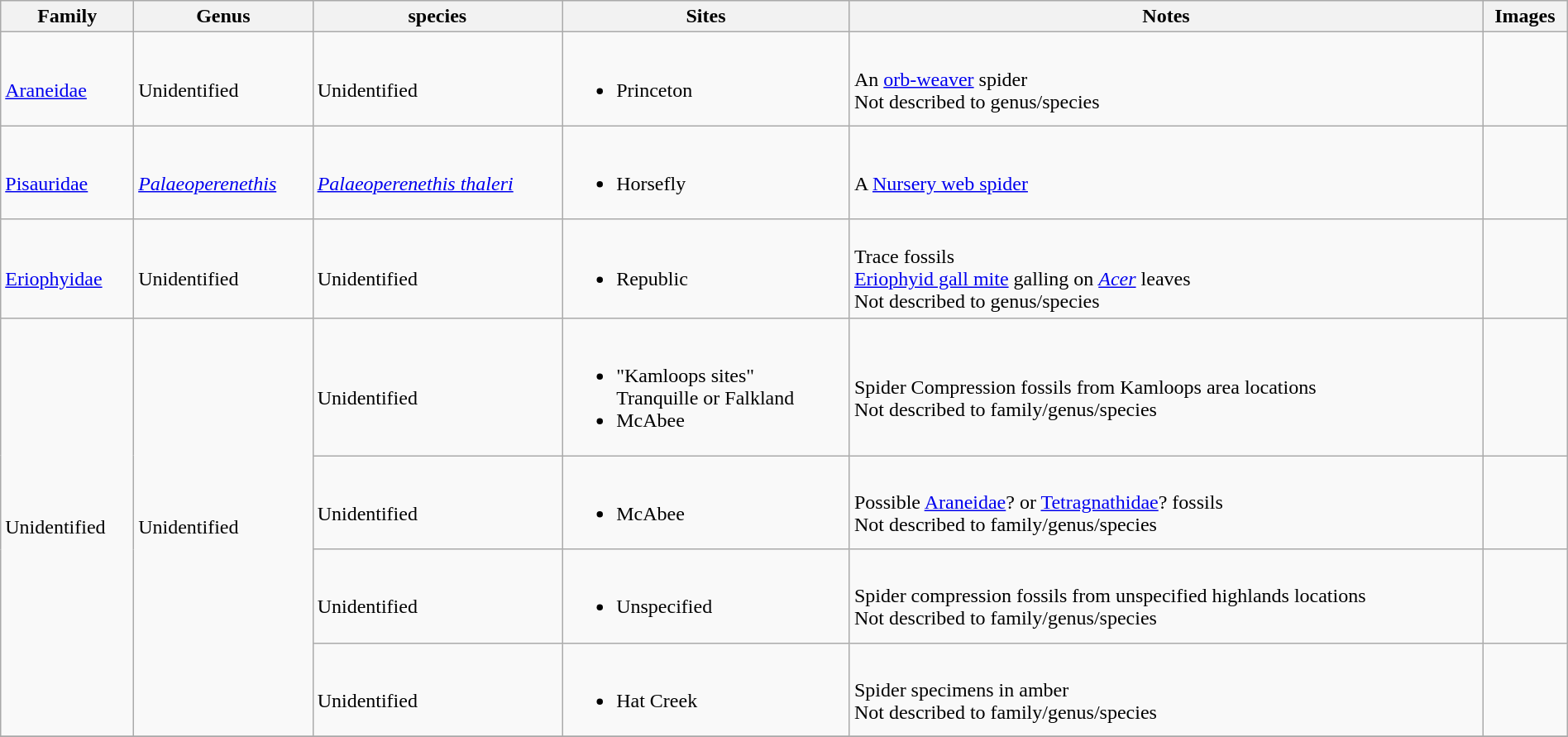<table class="wikitable sortable"  style="margin:auto; width:100%;">
<tr>
<th>Family</th>
<th>Genus</th>
<th>species</th>
<th>Sites</th>
<th>Notes</th>
<th>Images</th>
</tr>
<tr>
<td><br><a href='#'>Araneidae</a></td>
<td><br>Unidentified</td>
<td><br>Unidentified</td>
<td><br><ul><li>Princeton</li></ul></td>
<td><br>An <a href='#'>orb-weaver</a> spider<br>Not described to genus/species</td>
<td></td>
</tr>
<tr>
<td><br><a href='#'>Pisauridae</a></td>
<td><br><em><a href='#'>Palaeoperenethis</a></em></td>
<td><br><em><a href='#'>Palaeoperenethis thaleri</a></em></td>
<td><br><ul><li>Horsefly</li></ul></td>
<td><br>A <a href='#'>Nursery web spider</a></td>
<td></td>
</tr>
<tr>
<td><br><a href='#'>Eriophyidae</a></td>
<td><br>Unidentified</td>
<td><br>Unidentified</td>
<td><br><ul><li>Republic</li></ul></td>
<td><br>Trace fossils<br>
<a href='#'>Eriophyid gall mite</a> galling on <em><a href='#'>Acer</a></em> leaves<br>
Not described to genus/species</td>
<td></td>
</tr>
<tr>
<td rowspan=4>Unidentified</td>
<td rowspan=4>Unidentified</td>
<td><br>Unidentified</td>
<td><br><ul><li>"Kamloops sites"<br> Tranquille or Falkland</li><li>McAbee</li></ul></td>
<td><br>Spider Compression fossils from Kamloops area locations<br>Not described to family/genus/species</td>
<td></td>
</tr>
<tr>
<td><br>Unidentified</td>
<td><br><ul><li>McAbee</li></ul></td>
<td><br>Possible <a href='#'>Araneidae</a>? or <a href='#'>Tetragnathidae</a>? fossils<br>Not described to family/genus/species</td>
<td></td>
</tr>
<tr>
<td><br>Unidentified</td>
<td><br><ul><li>Unspecified</li></ul></td>
<td><br>Spider compression fossils from unspecified highlands locations<br>Not described to family/genus/species</td>
<td></td>
</tr>
<tr>
<td><br>Unidentified</td>
<td><br><ul><li>Hat Creek</li></ul></td>
<td><br>Spider specimens in amber<br>Not described to family/genus/species</td>
<td></td>
</tr>
<tr>
</tr>
</table>
